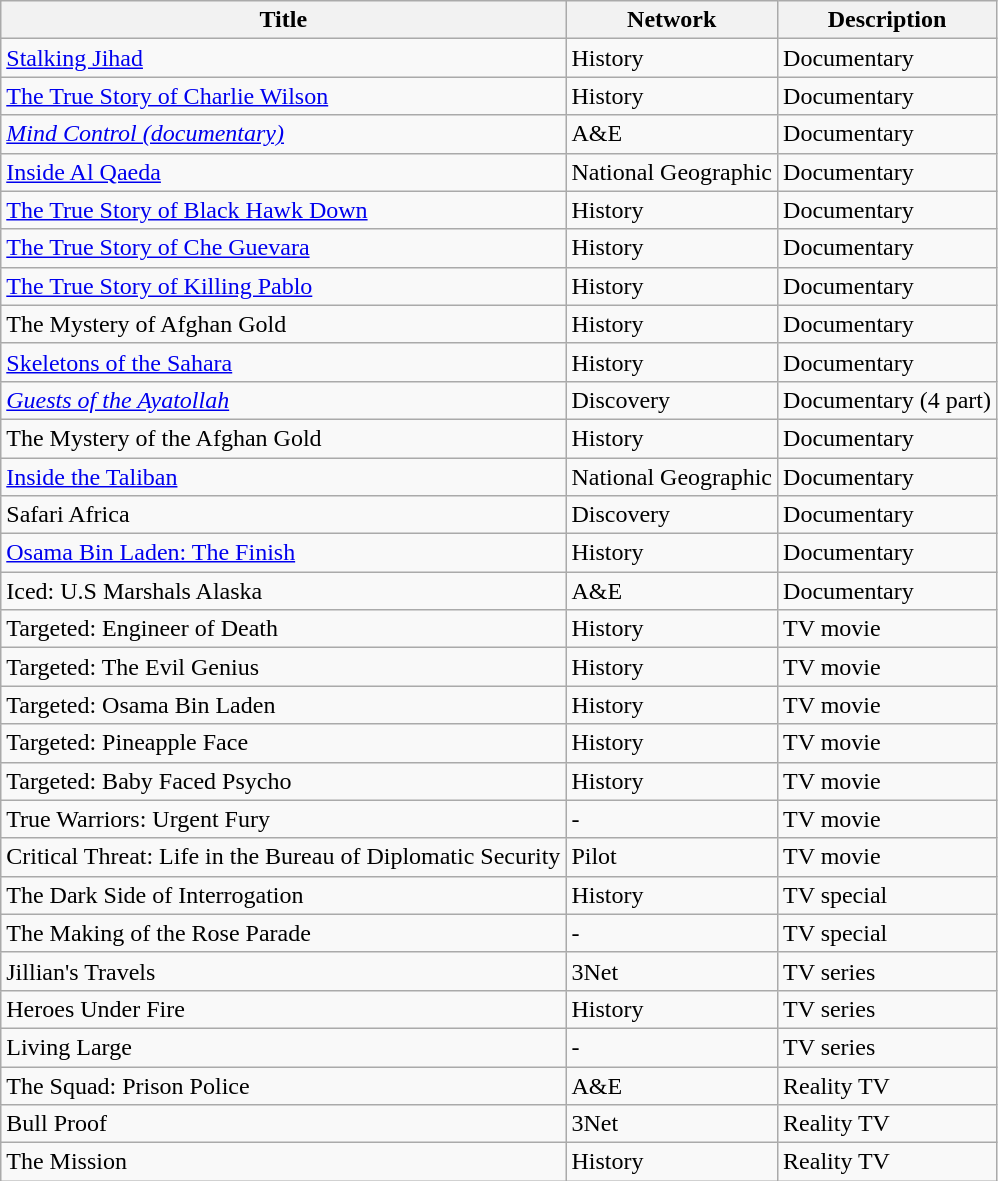<table class="wikitable">
<tr>
<th><strong>Title</strong></th>
<th><strong>Network</strong></th>
<th><strong>Description</strong></th>
</tr>
<tr>
<td><a href='#'>Stalking Jihad</a></td>
<td>History</td>
<td>Documentary</td>
</tr>
<tr>
<td><a href='#'>The True Story of Charlie Wilson</a></td>
<td>History</td>
<td>Documentary</td>
</tr>
<tr>
<td><em><a href='#'>Mind Control (documentary)</a></em></td>
<td>A&E</td>
<td>Documentary</td>
</tr>
<tr>
<td><a href='#'>Inside Al Qaeda</a></td>
<td>National Geographic</td>
<td>Documentary</td>
</tr>
<tr>
<td><a href='#'>The True Story of Black Hawk Down</a></td>
<td>History</td>
<td>Documentary</td>
</tr>
<tr>
<td><a href='#'>The True Story of Che Guevara</a></td>
<td>History</td>
<td>Documentary</td>
</tr>
<tr>
<td><a href='#'>The True Story of Killing Pablo</a></td>
<td>History</td>
<td>Documentary</td>
</tr>
<tr>
<td>The Mystery of Afghan Gold</td>
<td>History</td>
<td>Documentary</td>
</tr>
<tr>
<td><a href='#'>Skeletons of the Sahara</a></td>
<td>History</td>
<td>Documentary</td>
</tr>
<tr>
<td><em><a href='#'>Guests of the Ayatollah</a></em></td>
<td>Discovery</td>
<td>Documentary (4 part)</td>
</tr>
<tr>
<td>The Mystery of the Afghan Gold</td>
<td>History</td>
<td>Documentary</td>
</tr>
<tr>
<td><a href='#'>Inside the Taliban</a></td>
<td>National Geographic</td>
<td>Documentary</td>
</tr>
<tr>
<td>Safari Africa</td>
<td>Discovery</td>
<td>Documentary</td>
</tr>
<tr>
<td><a href='#'>Osama Bin Laden: The Finish</a></td>
<td>History</td>
<td>Documentary</td>
</tr>
<tr>
<td>Iced: U.S Marshals Alaska</td>
<td>A&E</td>
<td>Documentary</td>
</tr>
<tr>
<td>Targeted: Engineer of Death</td>
<td>History</td>
<td>TV movie</td>
</tr>
<tr>
<td>Targeted: The Evil Genius</td>
<td>History</td>
<td>TV movie</td>
</tr>
<tr>
<td>Targeted: Osama Bin Laden</td>
<td>History</td>
<td>TV movie</td>
</tr>
<tr>
<td>Targeted: Pineapple Face</td>
<td>History</td>
<td>TV movie</td>
</tr>
<tr>
<td>Targeted: Baby Faced Psycho</td>
<td>History</td>
<td>TV movie</td>
</tr>
<tr>
<td>True Warriors: Urgent Fury</td>
<td>-</td>
<td>TV movie</td>
</tr>
<tr>
<td>Critical Threat: Life in the Bureau of Diplomatic Security</td>
<td>Pilot</td>
<td>TV movie</td>
</tr>
<tr>
<td>The Dark Side of Interrogation</td>
<td>History</td>
<td>TV special</td>
</tr>
<tr>
<td>The Making of the Rose Parade</td>
<td>-</td>
<td>TV special</td>
</tr>
<tr>
<td>Jillian's Travels</td>
<td>3Net</td>
<td>TV series</td>
</tr>
<tr>
<td>Heroes Under Fire</td>
<td>History</td>
<td>TV series</td>
</tr>
<tr>
<td>Living Large</td>
<td>-</td>
<td>TV series</td>
</tr>
<tr>
<td>The Squad: Prison Police</td>
<td>A&E</td>
<td>Reality TV</td>
</tr>
<tr>
<td>Bull Proof</td>
<td>3Net</td>
<td>Reality TV</td>
</tr>
<tr>
<td>The Mission</td>
<td>History</td>
<td>Reality TV</td>
</tr>
</table>
